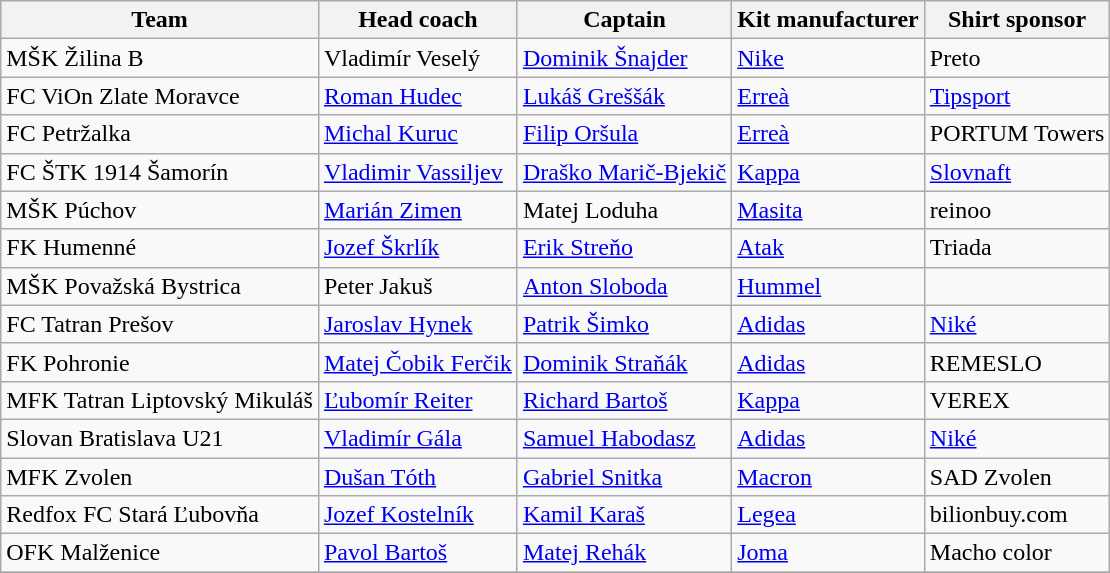<table class="wikitable sortable" style="text-align: left;">
<tr>
<th>Team</th>
<th>Head coach</th>
<th>Captain</th>
<th>Kit manufacturer</th>
<th>Shirt sponsor</th>
</tr>
<tr>
<td>MŠK Žilina B</td>
<td> Vladimír Veselý</td>
<td> <a href='#'>Dominik Šnajder</a></td>
<td> <a href='#'>Nike</a></td>
<td>Preto</td>
</tr>
<tr>
<td>FC ViOn Zlate Moravce</td>
<td> <a href='#'>Roman Hudec</a></td>
<td> <a href='#'>Lukáš Greššák</a></td>
<td> <a href='#'>Erreà</a></td>
<td><a href='#'>Tipsport</a></td>
</tr>
<tr>
<td>FC Petržalka</td>
<td> <a href='#'>Michal Kuruc</a></td>
<td> <a href='#'>Filip Oršula</a></td>
<td> <a href='#'>Erreà</a></td>
<td>PORTUM Towers</td>
</tr>
<tr>
<td>FC ŠTK 1914 Šamorín</td>
<td> <a href='#'>Vladimir Vassiljev</a></td>
<td> <a href='#'>Draško Marič-Bjekič</a></td>
<td> <a href='#'>Kappa</a></td>
<td><a href='#'>Slovnaft</a></td>
</tr>
<tr>
<td>MŠK Púchov</td>
<td> <a href='#'>Marián Zimen</a></td>
<td> Matej Loduha</td>
<td> <a href='#'>Masita</a></td>
<td>reinoo</td>
</tr>
<tr>
<td>FK Humenné</td>
<td> <a href='#'>Jozef Škrlík</a></td>
<td> <a href='#'>Erik Streňo</a></td>
<td> <a href='#'>Atak</a></td>
<td>Triada</td>
</tr>
<tr>
<td>MŠK Považská Bystrica</td>
<td> Peter Jakuš</td>
<td> <a href='#'>Anton Sloboda</a></td>
<td> <a href='#'>Hummel</a></td>
<td></td>
</tr>
<tr>
<td>FC Tatran Prešov</td>
<td> <a href='#'>Jaroslav Hynek</a></td>
<td> <a href='#'>Patrik Šimko</a></td>
<td> <a href='#'>Adidas</a></td>
<td><a href='#'>Niké</a> </td>
</tr>
<tr>
<td>FK Pohronie</td>
<td> <a href='#'>Matej Čobik Ferčik</a></td>
<td> <a href='#'>Dominik Straňák</a></td>
<td> <a href='#'>Adidas</a></td>
<td>REMESLO</td>
</tr>
<tr>
<td>MFK Tatran Liptovský Mikuláš</td>
<td> <a href='#'>Ľubomír Reiter</a></td>
<td> <a href='#'>Richard Bartoš</a></td>
<td> <a href='#'>Kappa</a></td>
<td>VEREX</td>
</tr>
<tr>
<td>Slovan Bratislava U21</td>
<td> <a href='#'>Vladimír Gála</a></td>
<td> <a href='#'>Samuel Habodasz</a></td>
<td> <a href='#'>Adidas</a></td>
<td><a href='#'>Niké</a></td>
</tr>
<tr>
<td>MFK Zvolen</td>
<td> <a href='#'>Dušan Tóth</a></td>
<td> <a href='#'>Gabriel Snitka</a></td>
<td> <a href='#'>Macron</a></td>
<td>SAD Zvolen</td>
</tr>
<tr>
<td>Redfox FC Stará Ľubovňa</td>
<td> <a href='#'>Jozef Kostelník</a></td>
<td> <a href='#'>Kamil Karaš</a></td>
<td> <a href='#'>Legea</a></td>
<td>bilionbuy.com</td>
</tr>
<tr>
<td>OFK Malženice</td>
<td> <a href='#'>Pavol Bartoš</a></td>
<td> <a href='#'>Matej Rehák</a></td>
<td> <a href='#'>Joma</a></td>
<td>Macho color</td>
</tr>
<tr>
</tr>
</table>
